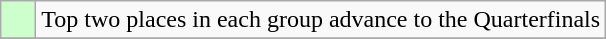<table class="wikitable">
<tr>
<td style="background: #ccffcc;">    </td>
<td>Top two places in each group advance to the Quarterfinals</td>
</tr>
<tr>
</tr>
</table>
